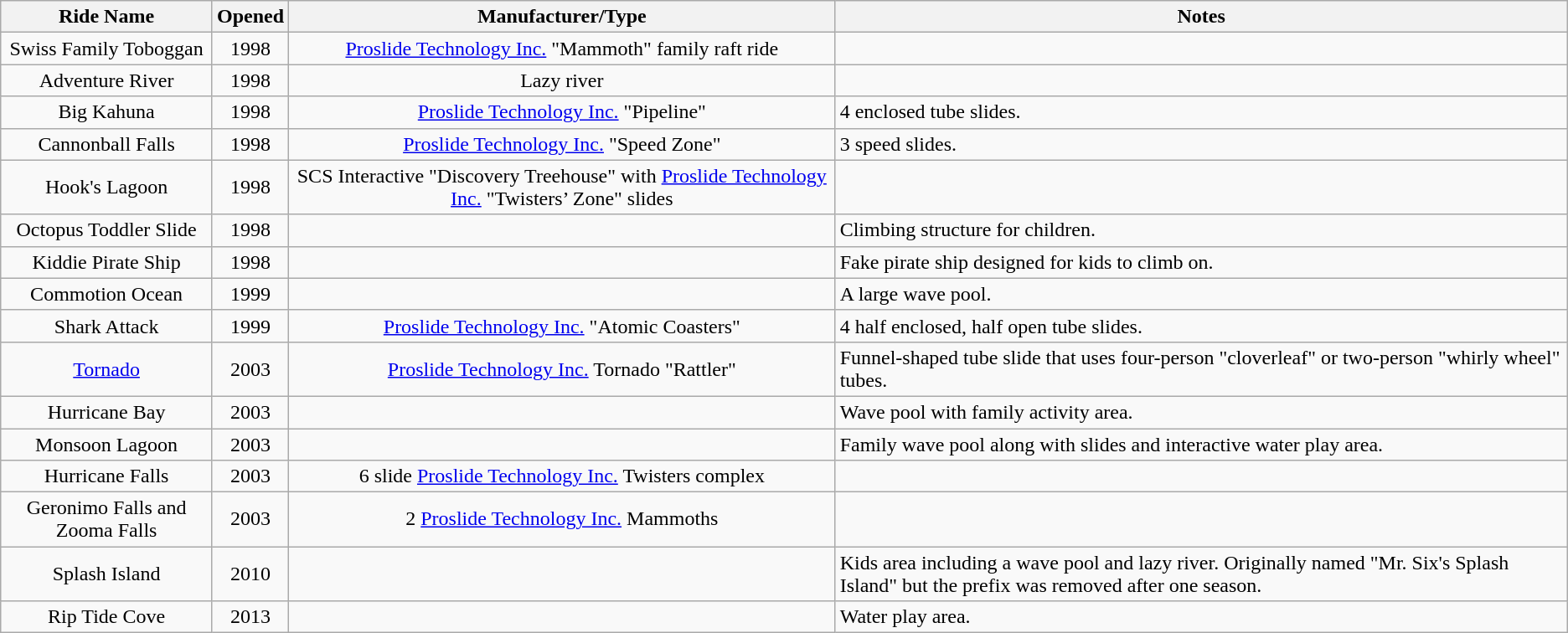<table class="wikitable sortable" style="text-align:center">
<tr>
<th>Ride Name</th>
<th>Opened</th>
<th>Manufacturer/Type</th>
<th class="unsortable">Notes</th>
</tr>
<tr>
<td>Swiss Family Toboggan</td>
<td>1998</td>
<td><a href='#'>Proslide Technology Inc.</a> "Mammoth" family raft ride</td>
<td></td>
</tr>
<tr>
<td>Adventure River</td>
<td>1998</td>
<td>Lazy river</td>
<td></td>
</tr>
<tr>
<td>Big Kahuna</td>
<td>1998</td>
<td><a href='#'>Proslide Technology Inc.</a> "Pipeline"</td>
<td style="text-align:left">4 enclosed tube slides.</td>
</tr>
<tr>
<td>Cannonball Falls</td>
<td>1998</td>
<td><a href='#'>Proslide Technology Inc.</a> "Speed Zone"</td>
<td style="text-align:left">3 speed slides.</td>
</tr>
<tr>
<td>Hook's Lagoon</td>
<td>1998</td>
<td>SCS Interactive "Discovery Treehouse" with <a href='#'>Proslide Technology Inc.</a> "Twisters’ Zone" slides</td>
<td></td>
</tr>
<tr>
<td>Octopus Toddler Slide</td>
<td>1998</td>
<td></td>
<td style="text-align:left">Climbing structure for children.</td>
</tr>
<tr>
<td>Kiddie Pirate Ship</td>
<td>1998</td>
<td></td>
<td style="text-align:left">Fake pirate ship designed for kids to climb on.</td>
</tr>
<tr>
<td>Commotion Ocean</td>
<td>1999</td>
<td></td>
<td style="text-align:left">A large wave pool.</td>
</tr>
<tr>
<td>Shark Attack</td>
<td>1999</td>
<td><a href='#'>Proslide Technology Inc.</a> "Atomic Coasters"</td>
<td style="text-align:left">4 half enclosed, half open tube slides.</td>
</tr>
<tr>
<td><a href='#'>Tornado</a></td>
<td>2003</td>
<td><a href='#'>Proslide Technology Inc.</a> Tornado "Rattler"</td>
<td style="text-align:left">Funnel-shaped tube slide that uses four-person "cloverleaf" or two-person "whirly wheel" tubes.</td>
</tr>
<tr>
<td>Hurricane Bay</td>
<td>2003</td>
<td></td>
<td style="text-align:left">Wave pool with family activity area.</td>
</tr>
<tr>
<td>Monsoon Lagoon</td>
<td>2003</td>
<td></td>
<td style="text-align:left">Family wave pool along with slides and interactive water play area.</td>
</tr>
<tr>
<td>Hurricane Falls</td>
<td>2003</td>
<td>6 slide <a href='#'>Proslide Technology Inc.</a> Twisters complex</td>
<td></td>
</tr>
<tr>
<td>Geronimo Falls and Zooma Falls</td>
<td>2003</td>
<td>2 <a href='#'>Proslide Technology Inc.</a> Mammoths</td>
<td></td>
</tr>
<tr>
<td>Splash Island</td>
<td>2010</td>
<td></td>
<td style="text-align:left">Kids area including a wave pool and lazy river. Originally named "Mr. Six's Splash Island" but the prefix was removed after one season.</td>
</tr>
<tr>
<td>Rip Tide Cove</td>
<td>2013</td>
<td></td>
<td style="text-align:left">Water play area.</td>
</tr>
</table>
